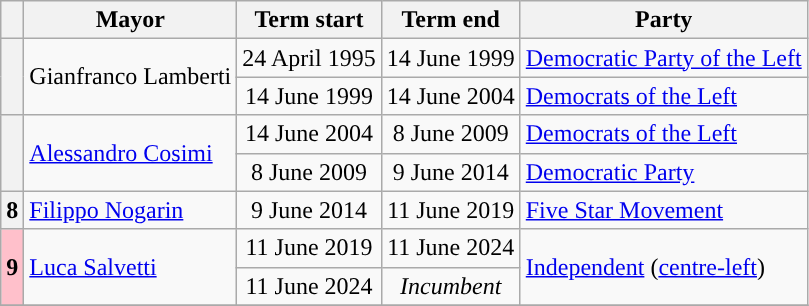<table class="wikitable">
<tr>
<th class=unsortable> </th>
<th>Mayor</th>
<th>Term start</th>
<th>Term end</th>
<th>Party</th>
</tr>
<tr>
<th rowspan=2 style="background:"></th>
<td rowspan=2>Gianfranco Lamberti</td>
<td align=center>24 April 1995</td>
<td align=center>14 June 1999</td>
<td><a href='#'>Democratic Party of the Left</a></td>
</tr>
<tr>
<td align=center>14 June 1999</td>
<td align=center>14 June 2004</td>
<td><a href='#'>Democrats of the Left</a></td>
</tr>
<tr>
<th rowspan=2 style="background:"></th>
<td rowspan=2><a href='#'>Alessandro Cosimi</a></td>
<td align=center>14 June 2004</td>
<td align=center>8 June 2009</td>
<td><a href='#'>Democrats of the Left</a></td>
</tr>
<tr>
<td align=center>8 June 2009</td>
<td align=center>9 June 2014</td>
<td><a href='#'>Democratic Party</a></td>
</tr>
<tr>
<th style="background:">8</th>
<td><a href='#'>Filippo Nogarin</a></td>
<td align=center>9 June 2014</td>
<td align=center>11 June 2019</td>
<td><a href='#'>Five Star Movement</a></td>
</tr>
<tr>
<th rowspan=2 style="background:pink;">9</th>
<td rowspan=2><a href='#'>Luca Salvetti</a></td>
<td align=center>11 June 2019</td>
<td align=center>11 June 2024</td>
<td rowspan=2><a href='#'>Independent</a> (<a href='#'>centre-left</a>)</td>
</tr>
<tr>
<td align=center>11 June 2024</td>
<td align=center><em>Incumbent</em></td>
</tr>
<tr>
</tr>
</table>
